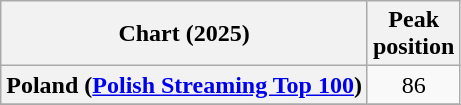<table class="wikitable plainrowheaders" style="text-align:center">
<tr>
<th scope="col">Chart (2025)</th>
<th scope="col">Peak<br>position</th>
</tr>
<tr>
<th scope="row">Poland (<a href='#'>Polish Streaming Top 100</a>)</th>
<td>86</td>
</tr>
<tr>
</tr>
</table>
